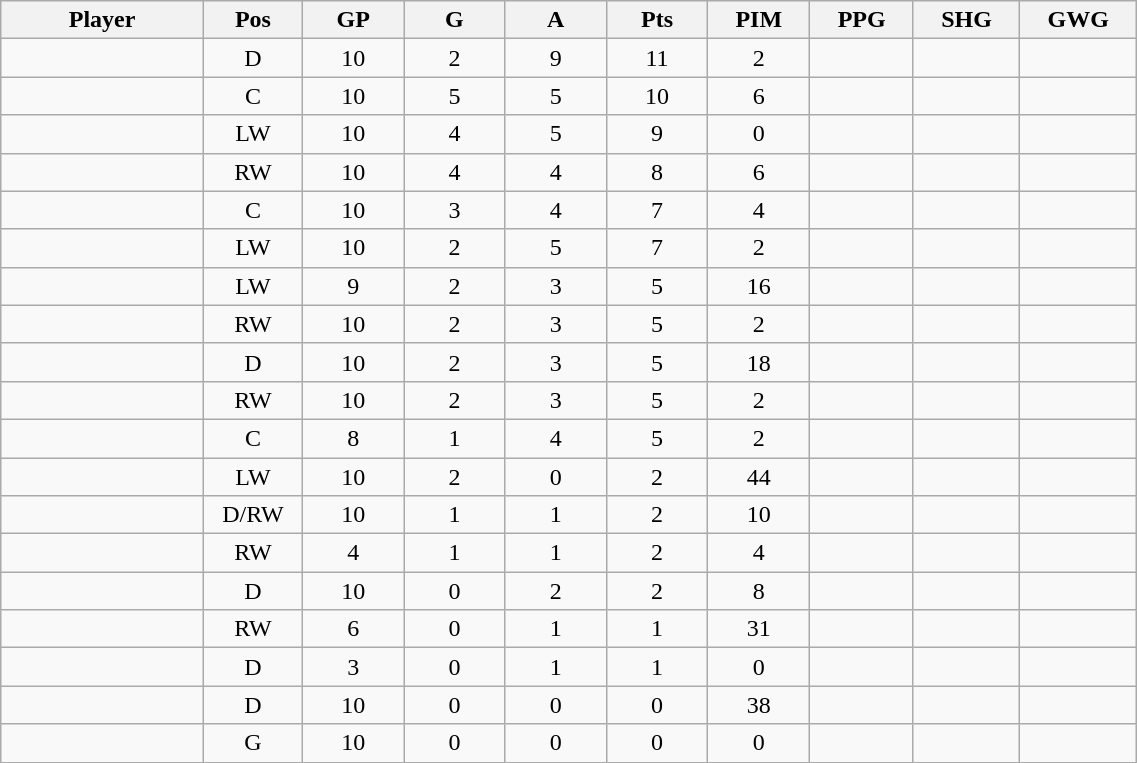<table class="wikitable sortable" width="60%">
<tr ALIGN="center">
<th bgcolor="#DDDDFF" width="10%">Player</th>
<th bgcolor="#DDDDFF" width="3%" title="Position">Pos</th>
<th bgcolor="#DDDDFF" width="5%" title="Games played">GP</th>
<th bgcolor="#DDDDFF" width="5%" title="Goals">G</th>
<th bgcolor="#DDDDFF" width="5%" title="Assists">A</th>
<th bgcolor="#DDDDFF" width="5%" title="Points">Pts</th>
<th bgcolor="#DDDDFF" width="5%" title="Penalties in Minutes">PIM</th>
<th bgcolor="#DDDDFF" width="5%" title="Power Play Goals">PPG</th>
<th bgcolor="#DDDDFF" width="5%" title="Short-handed Goals">SHG</th>
<th bgcolor="#DDDDFF" width="5%" title="Game-winning Goals">GWG</th>
</tr>
<tr align="center">
<td align="right"></td>
<td>D</td>
<td>10</td>
<td>2</td>
<td>9</td>
<td>11</td>
<td>2</td>
<td></td>
<td></td>
<td></td>
</tr>
<tr align="center">
<td align="right"></td>
<td>C</td>
<td>10</td>
<td>5</td>
<td>5</td>
<td>10</td>
<td>6</td>
<td></td>
<td></td>
<td></td>
</tr>
<tr align="center">
<td align="right"></td>
<td>LW</td>
<td>10</td>
<td>4</td>
<td>5</td>
<td>9</td>
<td>0</td>
<td></td>
<td></td>
<td></td>
</tr>
<tr align="center">
<td align="right"></td>
<td>RW</td>
<td>10</td>
<td>4</td>
<td>4</td>
<td>8</td>
<td>6</td>
<td></td>
<td></td>
<td></td>
</tr>
<tr align="center">
<td align="right"></td>
<td>C</td>
<td>10</td>
<td>3</td>
<td>4</td>
<td>7</td>
<td>4</td>
<td></td>
<td></td>
<td></td>
</tr>
<tr align="center">
<td align="right"></td>
<td>LW</td>
<td>10</td>
<td>2</td>
<td>5</td>
<td>7</td>
<td>2</td>
<td></td>
<td></td>
<td></td>
</tr>
<tr align="center">
<td align="right"></td>
<td>LW</td>
<td>9</td>
<td>2</td>
<td>3</td>
<td>5</td>
<td>16</td>
<td></td>
<td></td>
<td></td>
</tr>
<tr align="center">
<td align="right"></td>
<td>RW</td>
<td>10</td>
<td>2</td>
<td>3</td>
<td>5</td>
<td>2</td>
<td></td>
<td></td>
<td></td>
</tr>
<tr align="center">
<td align="right"></td>
<td>D</td>
<td>10</td>
<td>2</td>
<td>3</td>
<td>5</td>
<td>18</td>
<td></td>
<td></td>
<td></td>
</tr>
<tr align="center">
<td align="right"></td>
<td>RW</td>
<td>10</td>
<td>2</td>
<td>3</td>
<td>5</td>
<td>2</td>
<td></td>
<td></td>
<td></td>
</tr>
<tr align="center">
<td align="right"></td>
<td>C</td>
<td>8</td>
<td>1</td>
<td>4</td>
<td>5</td>
<td>2</td>
<td></td>
<td></td>
<td></td>
</tr>
<tr align="center">
<td align="right"></td>
<td>LW</td>
<td>10</td>
<td>2</td>
<td>0</td>
<td>2</td>
<td>44</td>
<td></td>
<td></td>
<td></td>
</tr>
<tr align="center">
<td align="right"></td>
<td>D/RW</td>
<td>10</td>
<td>1</td>
<td>1</td>
<td>2</td>
<td>10</td>
<td></td>
<td></td>
<td></td>
</tr>
<tr align="center">
<td align="right"></td>
<td>RW</td>
<td>4</td>
<td>1</td>
<td>1</td>
<td>2</td>
<td>4</td>
<td></td>
<td></td>
<td></td>
</tr>
<tr align="center">
<td align="right"></td>
<td>D</td>
<td>10</td>
<td>0</td>
<td>2</td>
<td>2</td>
<td>8</td>
<td></td>
<td></td>
<td></td>
</tr>
<tr align="center">
<td align="right"></td>
<td>RW</td>
<td>6</td>
<td>0</td>
<td>1</td>
<td>1</td>
<td>31</td>
<td></td>
<td></td>
<td></td>
</tr>
<tr align="center">
<td align="right"></td>
<td>D</td>
<td>3</td>
<td>0</td>
<td>1</td>
<td>1</td>
<td>0</td>
<td></td>
<td></td>
<td></td>
</tr>
<tr align="center">
<td align="right"></td>
<td>D</td>
<td>10</td>
<td>0</td>
<td>0</td>
<td>0</td>
<td>38</td>
<td></td>
<td></td>
<td></td>
</tr>
<tr align="center">
<td align="right"></td>
<td>G</td>
<td>10</td>
<td>0</td>
<td>0</td>
<td>0</td>
<td>0</td>
<td></td>
<td></td>
<td></td>
</tr>
</table>
